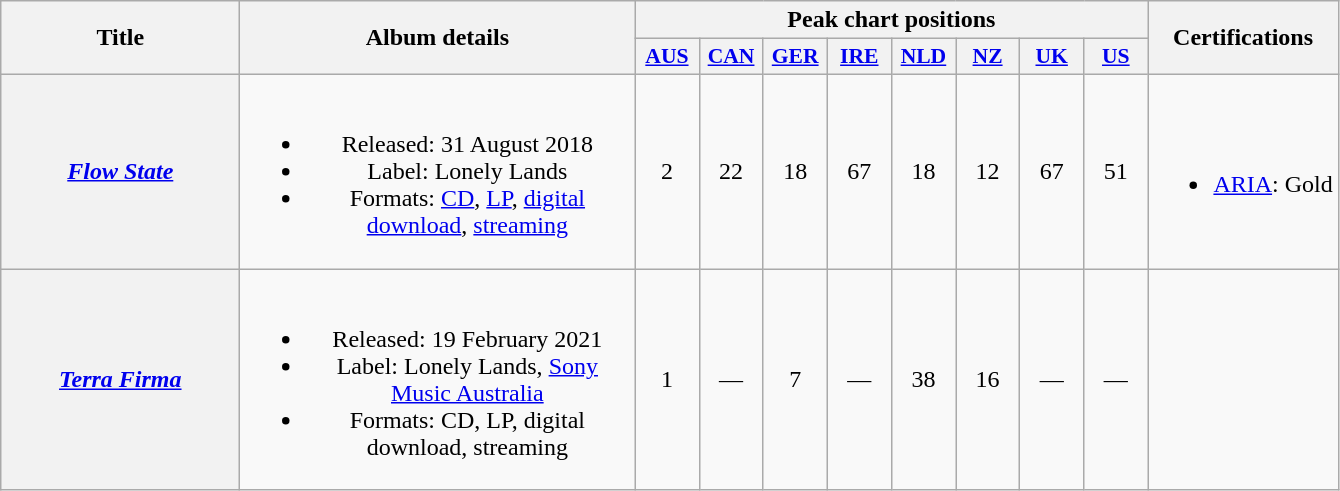<table class="wikitable plainrowheaders" style="text-align:center;">
<tr>
<th scope="col" rowspan="2" style="width:9.5em;">Title</th>
<th scope="col" rowspan="2" style="width:16em;">Album details</th>
<th scope="col" colspan="8">Peak chart positions</th>
<th scope="col" rowspan="2">Certifications</th>
</tr>
<tr>
<th scope="col" style="width:2.5em;font-size:90%;"><a href='#'>AUS</a><br></th>
<th scope="col" style="width:2.5em;font-size:90%;"><a href='#'>CAN</a><br></th>
<th scope="col" style="width:2.5em;font-size:90%;"><a href='#'>GER</a><br></th>
<th scope="col" style="width:2.5em;font-size:90%;"><a href='#'>IRE</a><br></th>
<th scope="col" style="width:2.5em;font-size:90%;"><a href='#'>NLD</a><br></th>
<th scope="col" style="width:2.5em;font-size:90%;"><a href='#'>NZ</a><br></th>
<th scope="col" style="width:2.5em;font-size:90%;"><a href='#'>UK</a><br></th>
<th scope="col" style="width:2.5em;font-size:90%;"><a href='#'>US</a><br></th>
</tr>
<tr>
<th scope="row"><em><a href='#'>Flow State</a></em></th>
<td><br><ul><li>Released: 31 August 2018</li><li>Label: Lonely Lands</li><li>Formats: <a href='#'>CD</a>, <a href='#'>LP</a>, <a href='#'>digital download</a>, <a href='#'>streaming</a></li></ul></td>
<td>2</td>
<td>22</td>
<td>18</td>
<td>67</td>
<td>18</td>
<td>12</td>
<td>67</td>
<td>51</td>
<td><br><ul><li><a href='#'>ARIA</a>: Gold</li></ul></td>
</tr>
<tr>
<th scope="row"><em><a href='#'>Terra Firma</a></em></th>
<td><br><ul><li>Released: 19 February 2021</li><li>Label: Lonely Lands, <a href='#'>Sony Music Australia</a></li><li>Formats: CD, LP, digital download, streaming</li></ul></td>
<td>1</td>
<td>—</td>
<td>7</td>
<td>—</td>
<td>38</td>
<td>16</td>
<td>—</td>
<td>—</td>
<td></td>
</tr>
</table>
